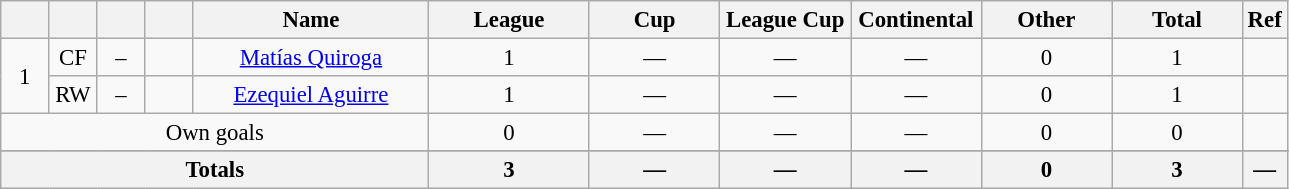<table class="wikitable sortable" style="font-size: 95%; text-align: center;">
<tr>
<th style="width:25px; background:#; color:;"></th>
<th style="width:25px; background:#; color:;"></th>
<th style="width:25px; background:#; color:;"></th>
<th style="width:25px; background:#; color:;"></th>
<th style="width:150px; background:#; color:;">Name</th>
<th style="width:100px; background:#; color:;">League</th>
<th style="width:80px; background:#; color:;">Cup</th>
<th style="width:80px; background:#; color:;">League Cup</th>
<th style="width:80px; background:#; color:;">Continental</th>
<th style="width:80px; background:#; color:;">Other</th>
<th style="width:80px; background:#; color:;"><strong>Total</strong></th>
<th style="width:10px; background:#; color:;"><strong>Ref</strong></th>
</tr>
<tr>
<td rowspan=2>1</td>
<td>CF</td>
<td>–</td>
<td></td>
<td data-sort-value="Quiroga, Matías"><a href='#'>Matías Quiroga</a></td>
<td>1</td>
<td>—</td>
<td>—</td>
<td>—</td>
<td>0</td>
<td>1</td>
<td></td>
</tr>
<tr>
<td>RW</td>
<td>–</td>
<td></td>
<td data-sort-value="Aguirre, Ezequiel"><a href='#'>Ezequiel Aguirre</a></td>
<td>1</td>
<td>—</td>
<td>—</td>
<td>—</td>
<td>0</td>
<td>1</td>
<td></td>
</tr>
<tr>
<td colspan="5">Own goals</td>
<td>0</td>
<td>—</td>
<td>—</td>
<td>—</td>
<td>0</td>
<td>0</td>
<td></td>
</tr>
<tr>
</tr>
<tr class="sortbottom">
</tr>
<tr class="sortbottom">
<th colspan=5><strong>Totals</strong></th>
<th><strong>3</strong></th>
<th><strong>—</strong></th>
<th><strong>—</strong></th>
<th><strong>—</strong></th>
<th><strong>0</strong></th>
<th><strong>3</strong></th>
<th><strong>—</strong></th>
</tr>
</table>
